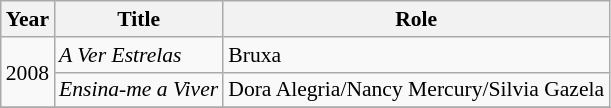<table class="wikitable" style="font-size: 90%;">
<tr>
<th>Year</th>
<th>Title</th>
<th>Role</th>
</tr>
<tr>
<td rowspan="2">2008</td>
<td><em>A Ver Estrelas</em></td>
<td>Bruxa</td>
</tr>
<tr>
<td><em>Ensina-me a Viver</em></td>
<td>Dora Alegria/Nancy Mercury/Silvia Gazela</td>
</tr>
<tr>
</tr>
</table>
